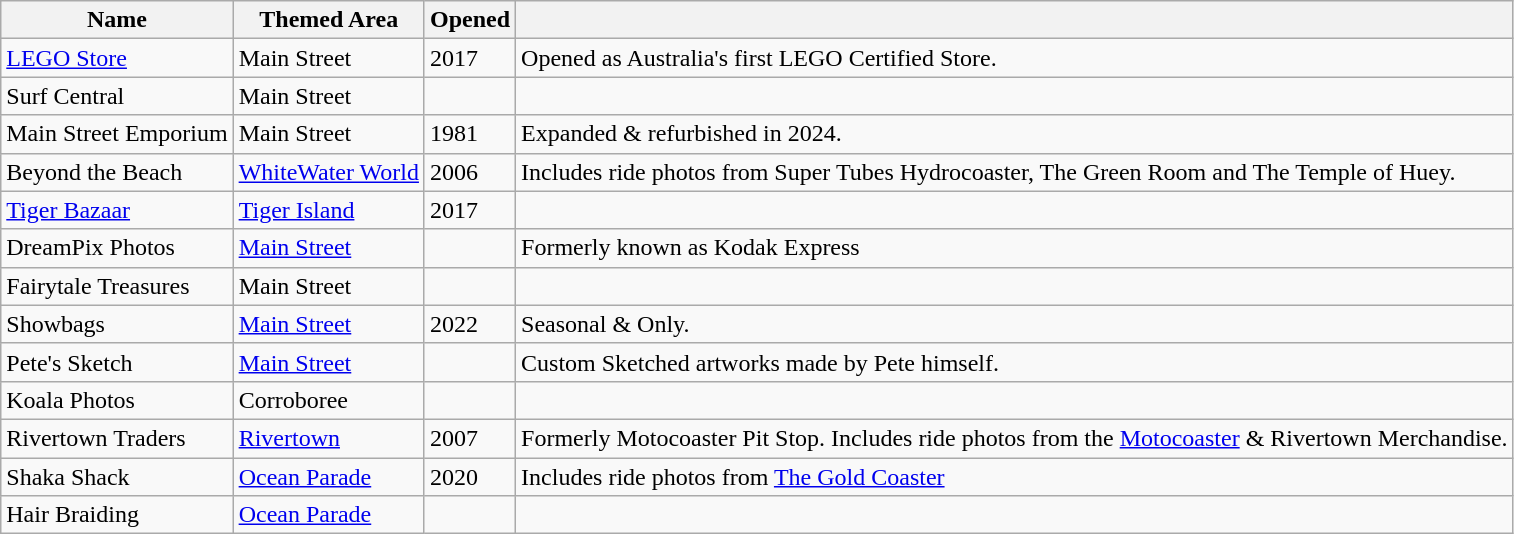<table class="wikitable sortable">
<tr>
<th>Name</th>
<th>Themed Area</th>
<th>Opened</th>
<th class="unsortable" Notes></th>
</tr>
<tr>
<td><a href='#'>LEGO Store</a></td>
<td>Main Street</td>
<td>2017</td>
<td>Opened as Australia's first LEGO Certified Store.</td>
</tr>
<tr>
<td>Surf Central</td>
<td>Main Street</td>
<td></td>
<td></td>
</tr>
<tr>
<td>Main Street Emporium</td>
<td>Main Street</td>
<td>1981</td>
<td>Expanded & refurbished in 2024.</td>
</tr>
<tr>
<td>Beyond the Beach</td>
<td><a href='#'>WhiteWater World</a></td>
<td>2006</td>
<td>Includes ride photos from Super Tubes Hydrocoaster, The Green Room and The Temple of Huey.</td>
</tr>
<tr>
<td><a href='#'>Tiger Bazaar</a></td>
<td><a href='#'>Tiger Island</a></td>
<td>2017</td>
<td></td>
</tr>
<tr>
<td>DreamPix Photos</td>
<td><a href='#'>Main Street</a></td>
<td></td>
<td>Formerly known as Kodak Express</td>
</tr>
<tr>
<td>Fairytale Treasures</td>
<td>Main Street</td>
<td></td>
<td></td>
</tr>
<tr>
<td>Showbags</td>
<td><a href='#'>Main Street</a></td>
<td>2022</td>
<td>Seasonal &  Only.</td>
</tr>
<tr>
<td>Pete's Sketch</td>
<td><a href='#'>Main Street</a></td>
<td></td>
<td>Custom Sketched artworks made by Pete himself.</td>
</tr>
<tr>
<td>Koala Photos</td>
<td>Corroboree</td>
<td></td>
<td></td>
</tr>
<tr>
<td>Rivertown Traders</td>
<td><a href='#'>Rivertown</a></td>
<td>2007</td>
<td>Formerly Motocoaster Pit Stop. Includes ride photos from the <a href='#'>Motocoaster</a> & Rivertown Merchandise.</td>
</tr>
<tr>
<td>Shaka Shack</td>
<td><a href='#'>Ocean Parade</a></td>
<td>2020</td>
<td>Includes ride photos from <a href='#'>The Gold Coaster</a></td>
</tr>
<tr>
<td>Hair Braiding</td>
<td><a href='#'>Ocean Parade</a></td>
<td></td>
<td></td>
</tr>
</table>
